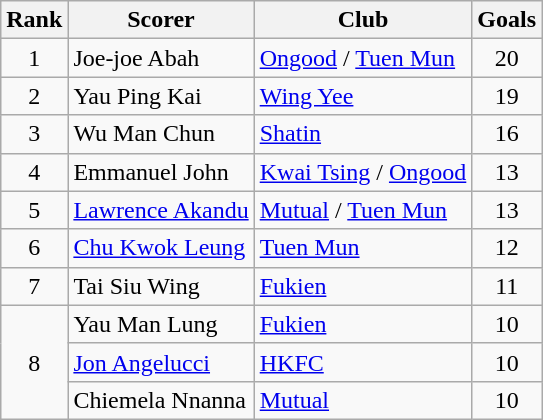<table class="wikitable">
<tr>
<th>Rank</th>
<th>Scorer</th>
<th>Club</th>
<th>Goals</th>
</tr>
<tr>
<td align=center>1</td>
<td>Joe-joe Abah</td>
<td><a href='#'>Ongood</a> / <a href='#'>Tuen Mun</a></td>
<td align=center>20</td>
</tr>
<tr>
<td align=center>2</td>
<td>Yau Ping Kai</td>
<td><a href='#'>Wing Yee</a></td>
<td align=center>19</td>
</tr>
<tr>
<td align=center>3</td>
<td>Wu Man Chun</td>
<td><a href='#'>Shatin</a></td>
<td align=center>16</td>
</tr>
<tr>
<td align=center>4</td>
<td>Emmanuel John</td>
<td><a href='#'>Kwai Tsing</a> / <a href='#'>Ongood</a></td>
<td align=center>13</td>
</tr>
<tr>
<td align=center>5</td>
<td><a href='#'>Lawrence Akandu</a></td>
<td><a href='#'>Mutual</a> / <a href='#'>Tuen Mun</a></td>
<td align=center>13</td>
</tr>
<tr>
<td align=center>6</td>
<td><a href='#'>Chu Kwok Leung</a></td>
<td><a href='#'>Tuen Mun</a></td>
<td align=center>12</td>
</tr>
<tr>
<td align=center>7</td>
<td>Tai Siu Wing</td>
<td><a href='#'>Fukien</a></td>
<td align=center>11</td>
</tr>
<tr>
<td rowspan=3 align=center>8</td>
<td>Yau Man Lung</td>
<td><a href='#'>Fukien</a></td>
<td align=center>10</td>
</tr>
<tr>
<td><a href='#'>Jon Angelucci</a></td>
<td><a href='#'>HKFC</a></td>
<td align=center>10</td>
</tr>
<tr>
<td>Chiemela Nnanna</td>
<td><a href='#'>Mutual</a></td>
<td align=center>10</td>
</tr>
</table>
